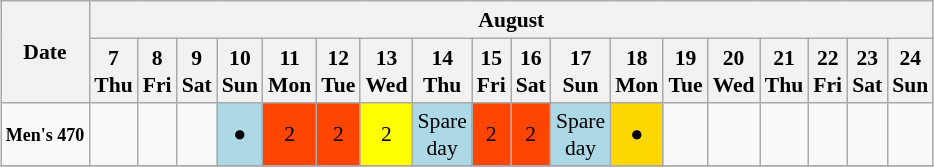<table class="wikitable" style="margin:0.5em auto; font-size:90%; line-height:1.25em;">
<tr>
<th rowspan=2>Date</th>
<th colspan=18>August</th>
</tr>
<tr>
<th>7<br>Thu</th>
<th>8<br>Fri</th>
<th>9<br>Sat</th>
<th>10<br>Sun</th>
<th>11<br>Mon</th>
<th>12<br>Tue</th>
<th>13<br>Wed</th>
<th>14<br>Thu</th>
<th>15<br>Fri</th>
<th>16<br>Sat</th>
<th>17<br>Sun</th>
<th>18<br>Mon</th>
<th>19<br>Tue</th>
<th>20<br>Wed</th>
<th>21<br>Thu</th>
<th>22<br>Fri</th>
<th>23<br>Sat</th>
<th>24<br>Sun</th>
</tr>
<tr align="center">
<td align="right"><small><strong>Men's 470</strong></small></td>
<td></td>
<td></td>
<td></td>
<td bgcolor=LightBlue><span> ● </span></td>
<td bgcolor=OrangeRed><span> 2 </span></td>
<td bgcolor=OrangeRed><span> 2 </span></td>
<td bgcolor=Yellow><span> 2 </span></td>
<td bgcolor=LightBlue><span> Spare<br>day </span></td>
<td bgcolor=OrangeRed><span> 2 </span></td>
<td bgcolor=OrangeRed><span> 2 </span></td>
<td bgcolor=LightBlue><span> Spare<br>day </span></td>
<td bgcolor=Gold><span> ● </span></td>
<td></td>
<td></td>
<td></td>
<td></td>
<td></td>
<td></td>
</tr>
<tr>
</tr>
</table>
